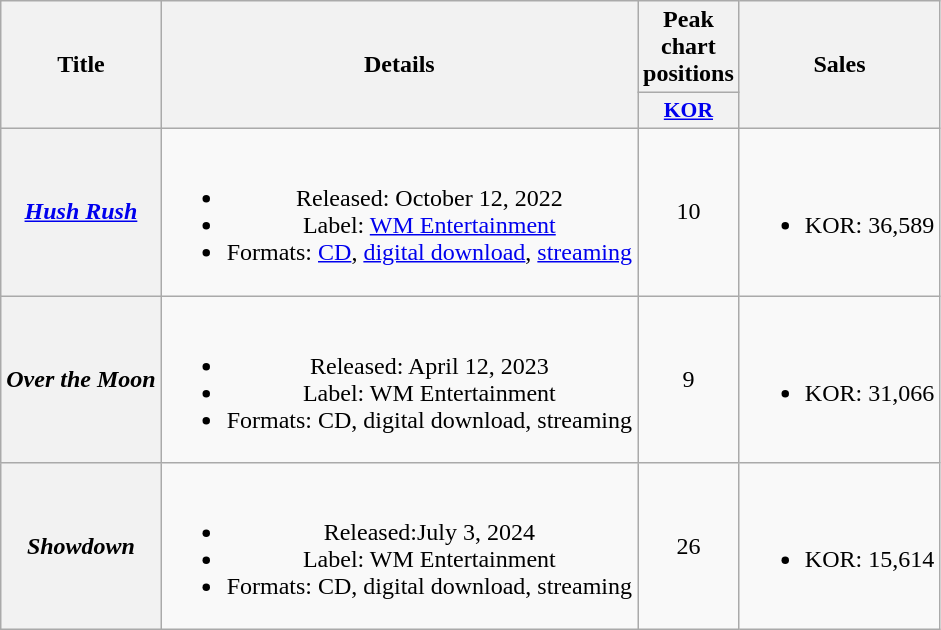<table class="wikitable plainrowheaders" style="text-align:center">
<tr>
<th scope="col" rowspan="2">Title</th>
<th scope="col" rowspan="2">Details</th>
<th scope="col">Peak chart<br>positions</th>
<th scope="col" rowspan="2">Sales</th>
</tr>
<tr>
<th scope="col" style="font-size:90%; width:2.5em"><a href='#'>KOR</a><br></th>
</tr>
<tr>
<th scope="row"><em><a href='#'>Hush Rush</a></em></th>
<td><br><ul><li>Released: October 12, 2022</li><li>Label: <a href='#'>WM Entertainment</a></li><li>Formats: <a href='#'>CD</a>, <a href='#'>digital download</a>, <a href='#'>streaming</a></li></ul></td>
<td>10</td>
<td><br><ul><li>KOR: 36,589</li></ul></td>
</tr>
<tr>
<th scope="row"><em>Over the Moon</em></th>
<td><br><ul><li>Released: April 12, 2023</li><li>Label: WM Entertainment</li><li>Formats: CD, digital download, streaming</li></ul></td>
<td>9</td>
<td><br><ul><li>KOR: 31,066</li></ul></td>
</tr>
<tr>
<th scope="row"><em>Showdown</em></th>
<td><br><ul><li>Released:July 3, 2024</li><li>Label: WM Entertainment</li><li>Formats: CD, digital download, streaming</li></ul></td>
<td>26</td>
<td><br><ul><li>KOR: 15,614</li></ul></td>
</tr>
</table>
